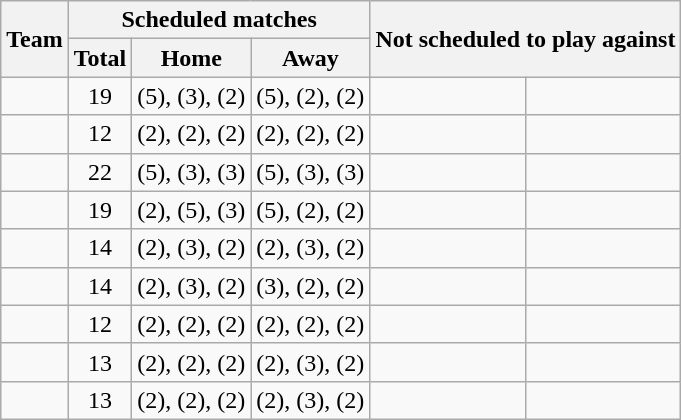<table class="wikitable" style="text-align: center">
<tr>
<th rowspan=2>Team</th>
<th colspan=3>Scheduled matches</th>
<th rowspan=2 colspan=2>Not scheduled to play against</th>
</tr>
<tr>
<th>Total</th>
<th>Home</th>
<th>Away</th>
</tr>
<tr>
<td style="text-align: left;"></td>
<td>19</td>
<td> (5),  (3),  (2)</td>
<td> (5),  (2),  (2)</td>
<td style="text-align: left;"></td>
<td style="text-align: left;"></td>
</tr>
<tr>
<td style="text-align: left;"></td>
<td>12</td>
<td> (2),  (2),  (2)</td>
<td> (2),  (2),  (2)</td>
<td style="text-align: left;"></td>
<td style="text-align: left;"></td>
</tr>
<tr>
<td style="text-align: left;"></td>
<td>22</td>
<td> (5),  (3),  (3)</td>
<td> (5),  (3),  (3)</td>
<td style="text-align: left;"></td>
<td style="text-align: left;"></td>
</tr>
<tr>
<td style="text-align: left;"></td>
<td>19</td>
<td> (2),  (5),  (3)</td>
<td> (5),  (2),  (2)</td>
<td style="text-align: left;"></td>
<td style="text-align: left;"></td>
</tr>
<tr>
<td style="text-align: left;"></td>
<td>14</td>
<td> (2),  (3),  (2)</td>
<td> (2),  (3),  (2)</td>
<td style="text-align: left;"></td>
<td style="text-align: left;"></td>
</tr>
<tr>
<td style="text-align: left;"></td>
<td>14</td>
<td> (2),  (3),  (2)</td>
<td> (3),  (2),  (2)</td>
<td style="text-align: left;"></td>
<td style="text-align: left;"></td>
</tr>
<tr>
<td style="text-align: left;"></td>
<td>12</td>
<td> (2),  (2),  (2)</td>
<td> (2),  (2),  (2)</td>
<td style="text-align: left;"></td>
<td style="text-align: left;"></td>
</tr>
<tr>
<td style="text-align: left;"></td>
<td>13</td>
<td> (2),  (2),  (2)</td>
<td> (2),  (3),  (2)</td>
<td style="text-align: left;"></td>
<td style="text-align: left;"></td>
</tr>
<tr>
<td style="text-align: left;"></td>
<td>13</td>
<td> (2),  (2),  (2)</td>
<td> (2),  (3),  (2)</td>
<td style="text-align: left;"></td>
<td style="text-align: left;"></td>
</tr>
</table>
